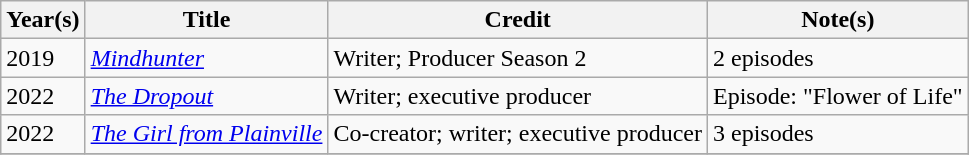<table class="wikitable">
<tr>
<th>Year(s)</th>
<th>Title</th>
<th>Credit</th>
<th>Note(s)</th>
</tr>
<tr>
<td>2019</td>
<td><em><a href='#'>Mindhunter</a></em></td>
<td>Writer; Producer Season 2</td>
<td>2 episodes</td>
</tr>
<tr>
<td>2022</td>
<td><em><a href='#'>The Dropout</a></em></td>
<td>Writer; executive producer</td>
<td>Episode: "Flower of Life"</td>
</tr>
<tr>
<td>2022</td>
<td><em><a href='#'>The Girl from Plainville</a></em></td>
<td>Co-creator; writer; executive producer</td>
<td>3 episodes</td>
</tr>
<tr>
</tr>
</table>
